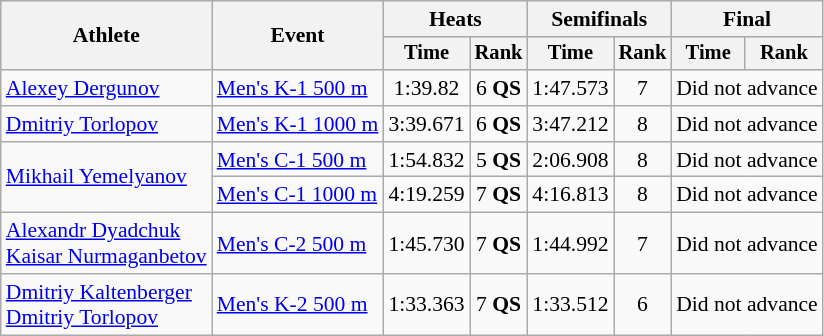<table class="wikitable" style="font-size:90%">
<tr>
<th rowspan="2">Athlete</th>
<th rowspan="2">Event</th>
<th colspan="2">Heats</th>
<th colspan="2">Semifinals</th>
<th colspan="2">Final</th>
</tr>
<tr style="font-size:95%">
<th>Time</th>
<th>Rank</th>
<th>Time</th>
<th>Rank</th>
<th>Time</th>
<th>Rank</th>
</tr>
<tr align=center>
<td align=left><a href='#'>Alexey Dergunov</a></td>
<td align=left><a href='#'>Men's K-1 500 m</a></td>
<td>1:39.82</td>
<td>6 <strong>QS</strong></td>
<td>1:47.573</td>
<td>7</td>
<td colspan=2>Did not advance</td>
</tr>
<tr align=center>
<td align=left><a href='#'>Dmitriy Torlopov</a></td>
<td align=left><a href='#'>Men's K-1 1000 m</a></td>
<td>3:39.671</td>
<td>6 <strong>QS</strong></td>
<td>3:47.212</td>
<td>8</td>
<td colspan=2>Did not advance</td>
</tr>
<tr align=center>
<td align=left rowspan=2><a href='#'>Mikhail Yemelyanov</a></td>
<td align=left><a href='#'>Men's C-1 500 m</a></td>
<td>1:54.832</td>
<td>5 <strong>QS</strong></td>
<td>2:06.908</td>
<td>8</td>
<td colspan=2>Did not advance</td>
</tr>
<tr align=center>
<td align=left><a href='#'>Men's C-1 1000 m</a></td>
<td>4:19.259</td>
<td>7 <strong>QS</strong></td>
<td>4:16.813</td>
<td>8</td>
<td colspan=2>Did not advance</td>
</tr>
<tr align=center>
<td align=left><a href='#'>Alexandr Dyadchuk</a><br><a href='#'>Kaisar Nurmaganbetov</a></td>
<td align=left><a href='#'>Men's C-2 500 m</a></td>
<td>1:45.730</td>
<td>7 <strong>QS</strong></td>
<td>1:44.992</td>
<td>7</td>
<td colspan=2>Did not advance</td>
</tr>
<tr align=center>
<td align=left><a href='#'>Dmitriy Kaltenberger</a><br><a href='#'>Dmitriy Torlopov</a></td>
<td align=left><a href='#'>Men's K-2 500 m</a></td>
<td>1:33.363</td>
<td>7 <strong>QS</strong></td>
<td>1:33.512</td>
<td>6</td>
<td colspan=2>Did not advance</td>
</tr>
</table>
